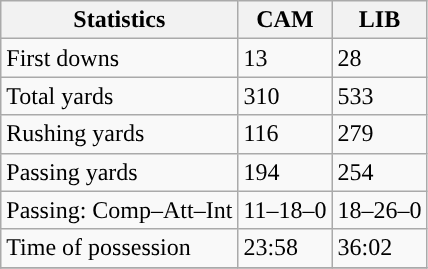<table class="wikitable" style="float: left;">
<tr>
<th>Statistics</th>
<th>CAM</th>
<th>LIB</th>
</tr>
<tr>
<td>First downs</td>
<td>13</td>
<td>28</td>
</tr>
<tr>
<td>Total yards</td>
<td>310</td>
<td>533</td>
</tr>
<tr>
<td>Rushing yards</td>
<td>116</td>
<td>279</td>
</tr>
<tr>
<td>Passing yards</td>
<td>194</td>
<td>254</td>
</tr>
<tr>
<td>Passing: Comp–Att–Int</td>
<td>11–18–0</td>
<td>18–26–0</td>
</tr>
<tr>
<td>Time of possession</td>
<td>23:58</td>
<td>36:02</td>
</tr>
<tr>
</tr>
</table>
